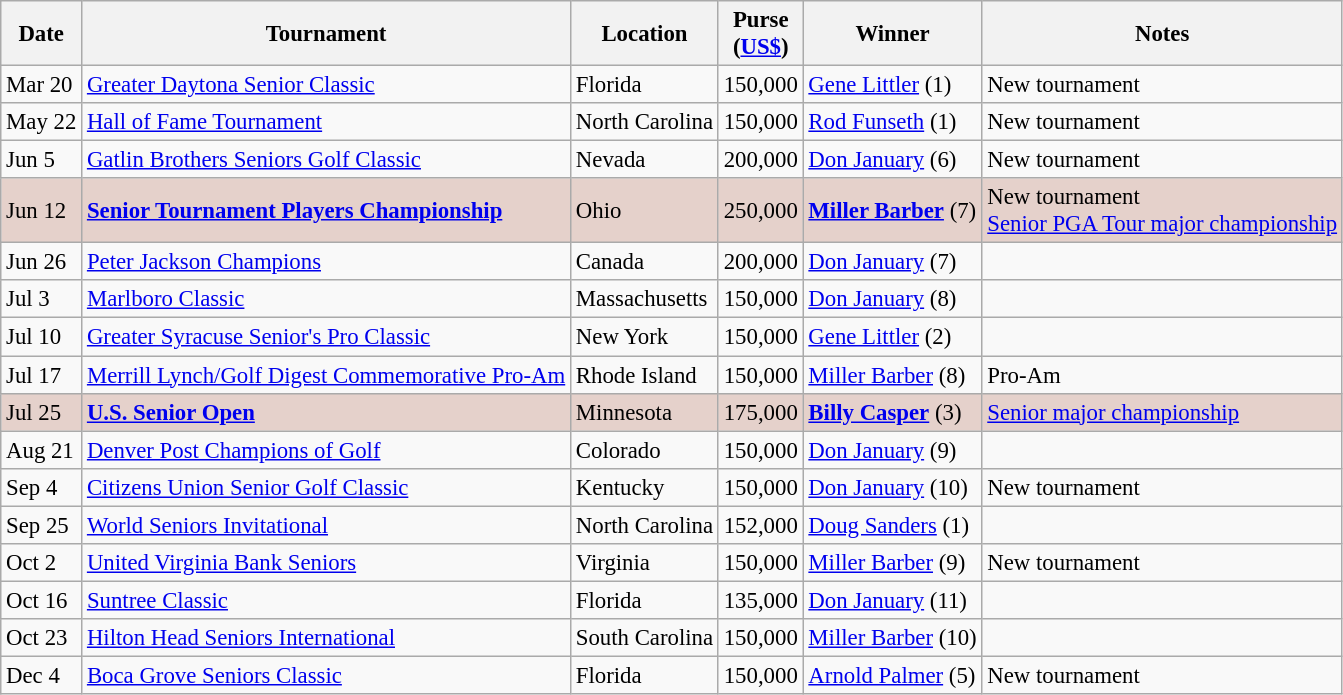<table class="wikitable" style="font-size:95%">
<tr>
<th>Date</th>
<th>Tournament</th>
<th>Location</th>
<th>Purse<br>(<a href='#'>US$</a>)</th>
<th>Winner</th>
<th>Notes</th>
</tr>
<tr>
<td>Mar 20</td>
<td><a href='#'>Greater Daytona Senior Classic</a></td>
<td>Florida</td>
<td align=right>150,000</td>
<td> <a href='#'>Gene Littler</a> (1)</td>
<td>New tournament</td>
</tr>
<tr>
<td>May 22</td>
<td><a href='#'>Hall of Fame Tournament</a></td>
<td>North Carolina</td>
<td align=right>150,000</td>
<td> <a href='#'>Rod Funseth</a> (1)</td>
<td>New tournament</td>
</tr>
<tr>
<td>Jun 5</td>
<td><a href='#'>Gatlin Brothers Seniors Golf Classic</a></td>
<td>Nevada</td>
<td align=right>200,000</td>
<td> <a href='#'>Don January</a> (6)</td>
<td>New tournament</td>
</tr>
<tr style="background:#e5d1cb;">
<td>Jun 12</td>
<td><strong><a href='#'>Senior Tournament Players Championship</a></strong></td>
<td>Ohio</td>
<td align=right>250,000</td>
<td> <strong><a href='#'>Miller Barber</a></strong> (7)</td>
<td>New tournament<br><a href='#'>Senior PGA Tour major championship</a></td>
</tr>
<tr>
<td>Jun 26</td>
<td><a href='#'>Peter Jackson Champions</a></td>
<td>Canada</td>
<td align=right>200,000</td>
<td> <a href='#'>Don January</a> (7)</td>
<td></td>
</tr>
<tr>
<td>Jul 3</td>
<td><a href='#'>Marlboro Classic</a></td>
<td>Massachusetts</td>
<td align=right>150,000</td>
<td> <a href='#'>Don January</a> (8)</td>
<td></td>
</tr>
<tr>
<td>Jul 10</td>
<td><a href='#'>Greater Syracuse Senior's Pro Classic</a></td>
<td>New York</td>
<td align=right>150,000</td>
<td> <a href='#'>Gene Littler</a> (2)</td>
<td></td>
</tr>
<tr>
<td>Jul 17</td>
<td><a href='#'>Merrill Lynch/Golf Digest Commemorative Pro-Am</a></td>
<td>Rhode Island</td>
<td align=right>150,000</td>
<td> <a href='#'>Miller Barber</a> (8)</td>
<td>Pro-Am</td>
</tr>
<tr style="background:#e5d1cb;">
<td>Jul 25</td>
<td><strong><a href='#'>U.S. Senior Open</a></strong></td>
<td>Minnesota</td>
<td align=right>175,000</td>
<td> <strong><a href='#'>Billy Casper</a></strong> (3)</td>
<td><a href='#'>Senior major championship</a></td>
</tr>
<tr>
<td>Aug 21</td>
<td><a href='#'>Denver Post Champions of Golf</a></td>
<td>Colorado</td>
<td align=right>150,000</td>
<td> <a href='#'>Don January</a> (9)</td>
<td></td>
</tr>
<tr>
<td>Sep 4</td>
<td><a href='#'>Citizens Union Senior Golf Classic</a></td>
<td>Kentucky</td>
<td align=right>150,000</td>
<td> <a href='#'>Don January</a> (10)</td>
<td>New tournament</td>
</tr>
<tr>
<td>Sep 25</td>
<td><a href='#'>World Seniors Invitational</a></td>
<td>North Carolina</td>
<td align=right>152,000</td>
<td> <a href='#'>Doug Sanders</a> (1)</td>
<td></td>
</tr>
<tr>
<td>Oct 2</td>
<td><a href='#'>United Virginia Bank Seniors</a></td>
<td>Virginia</td>
<td align=right>150,000</td>
<td> <a href='#'>Miller Barber</a> (9)</td>
<td>New tournament</td>
</tr>
<tr>
<td>Oct 16</td>
<td><a href='#'>Suntree Classic</a></td>
<td>Florida</td>
<td align=right>135,000</td>
<td> <a href='#'>Don January</a> (11)</td>
<td></td>
</tr>
<tr>
<td>Oct 23</td>
<td><a href='#'>Hilton Head Seniors International</a></td>
<td>South Carolina</td>
<td align=right>150,000</td>
<td> <a href='#'>Miller Barber</a> (10)</td>
<td></td>
</tr>
<tr>
<td>Dec 4</td>
<td><a href='#'>Boca Grove Seniors Classic</a></td>
<td>Florida</td>
<td align=right>150,000</td>
<td> <a href='#'>Arnold Palmer</a> (5)</td>
<td>New tournament</td>
</tr>
</table>
